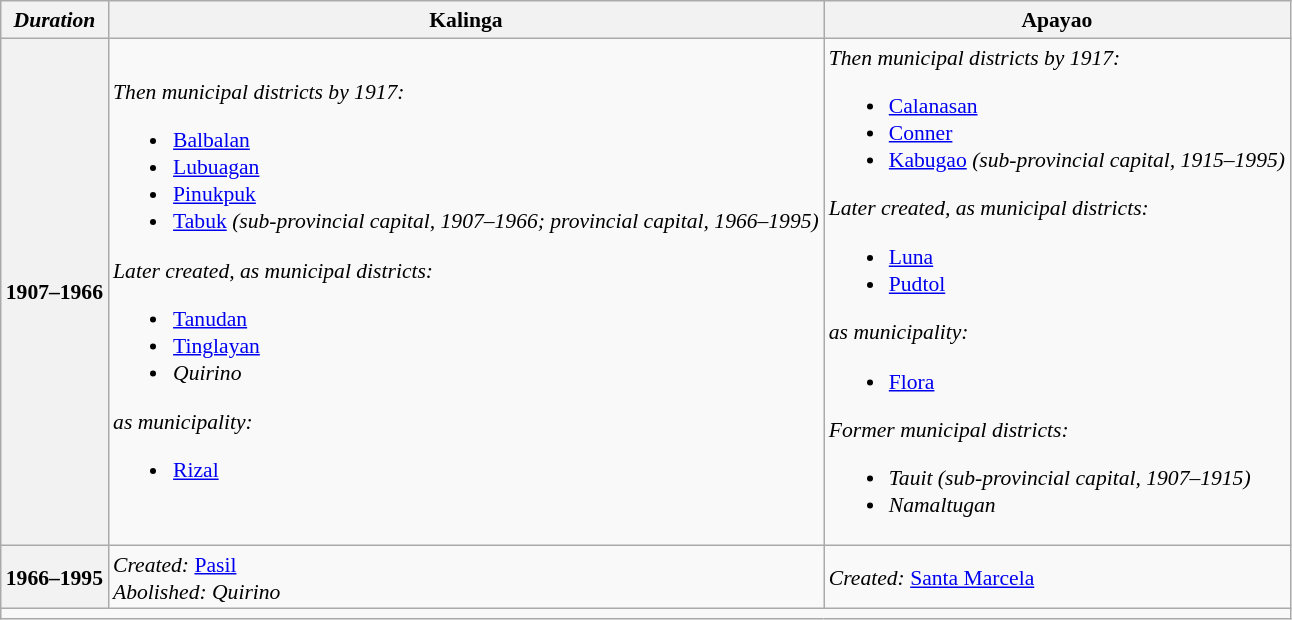<table class="wikitable plainrowheaders collapsible collapsed" style="font-size:90%; line-height:1.25em;">
<tr>
<th><em>Duration</em></th>
<th>Kalinga</th>
<th>Apayao</th>
</tr>
<tr>
<th>1907–1966<br></th>
<td><em>Then municipal districts by 1917:</em><br><ul><li><a href='#'>Balbalan</a></li><li><a href='#'>Lubuagan</a></li><li><a href='#'>Pinukpuk</a></li><li><a href='#'>Tabuk</a> <em>(sub-provincial capital, 1907–1966; provincial capital, 1966–1995)</em></li></ul><em>Later created, as municipal districts:</em><ul><li><a href='#'>Tanudan</a></li><li><a href='#'>Tinglayan</a></li><li><em>Quirino</em></li></ul><em>as municipality:</em><ul><li><a href='#'>Rizal</a></li></ul></td>
<td><em>Then municipal districts by 1917:</em><br><ul><li><a href='#'>Calanasan</a></li><li><a href='#'>Conner</a></li><li><a href='#'>Kabugao</a> <em>(sub-provincial capital, 1915–1995)</em></li></ul><em>Later created, as municipal districts:</em><ul><li><a href='#'>Luna</a></li><li><a href='#'>Pudtol</a></li></ul><em>as municipality:</em><ul><li><a href='#'>Flora</a></li></ul><em>Former municipal districts:</em><ul><li><em>Tauit (sub-provincial capital, 1907–1915)</em></li><li><em>Namaltugan</em></li></ul></td>
</tr>
<tr>
<th>1966–1995<br></th>
<td><em>Created:</em> <a href='#'>Pasil</a><br><em>Abolished: Quirino</em></td>
<td><em>Created:</em> <a href='#'>Santa Marcela</a></td>
</tr>
<tr>
<td colspan="3"></td>
</tr>
</table>
